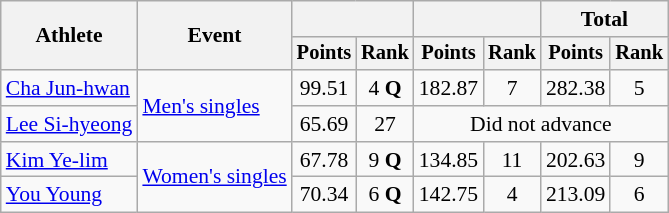<table class="wikitable" style="font-size:90%">
<tr>
<th rowspan="2">Athlete</th>
<th rowspan="2">Event</th>
<th colspan="2"></th>
<th colspan="2"></th>
<th colspan="2">Total</th>
</tr>
<tr style="font-size:95%">
<th>Points</th>
<th>Rank</th>
<th>Points</th>
<th>Rank</th>
<th>Points</th>
<th>Rank</th>
</tr>
<tr align="center">
<td align="left"><a href='#'>Cha Jun-hwan</a></td>
<td rowspan="2" align="left"><a href='#'>Men's singles</a></td>
<td>99.51</td>
<td>4 <strong>Q</strong></td>
<td>182.87</td>
<td>7</td>
<td>282.38</td>
<td>5</td>
</tr>
<tr align="center">
<td><a href='#'>Lee Si-hyeong</a></td>
<td>65.69</td>
<td>27</td>
<td colspan=4>Did not advance</td>
</tr>
<tr align="center">
<td align="left"><a href='#'>Kim Ye-lim</a></td>
<td rowspan="2" align="left"><a href='#'>Women's singles</a></td>
<td>67.78</td>
<td>9 <strong>Q</strong></td>
<td>134.85</td>
<td>11</td>
<td>202.63</td>
<td>9</td>
</tr>
<tr align="center">
<td align="left"><a href='#'>You Young</a></td>
<td>70.34</td>
<td>6 <strong>Q</strong></td>
<td>142.75</td>
<td>4</td>
<td>213.09</td>
<td>6</td>
</tr>
</table>
